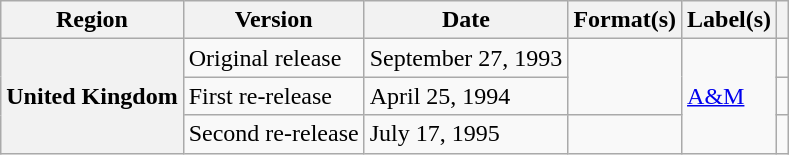<table class="wikitable plainrowheaders">
<tr>
<th scope="col">Region</th>
<th scope="col">Version</th>
<th scope="col">Date</th>
<th scope="col">Format(s)</th>
<th scope="col">Label(s)</th>
<th scope="col"></th>
</tr>
<tr>
<th scope="row" rowspan="3">United Kingdom</th>
<td>Original release</td>
<td>September 27, 1993</td>
<td rowspan="2"></td>
<td rowspan="3"><a href='#'>A&M</a></td>
<td align="center"></td>
</tr>
<tr>
<td>First re-release</td>
<td>April 25, 1994</td>
<td align="center"></td>
</tr>
<tr>
<td>Second re-release</td>
<td>July 17, 1995</td>
<td></td>
<td align="center"></td>
</tr>
</table>
